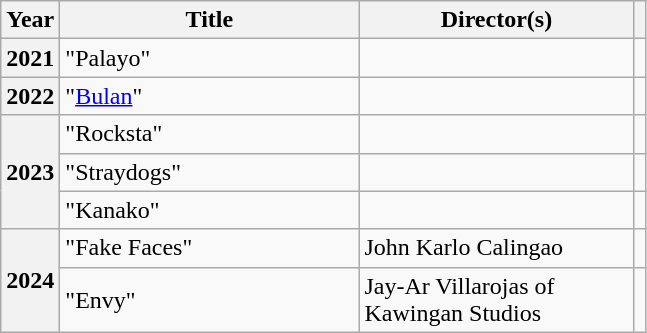<table class="wikitable sortable plainrowheaders">
<tr>
<th>Year</th>
<th style="width:12em;">Title</th>
<th style="width:11em;">Director(s)</th>
<th scope="col" class="unsortable"></th>
</tr>
<tr>
<th scope="row">2021</th>
<td>"Palayo"</td>
<td></td>
<td align="center"></td>
</tr>
<tr>
<th scope="row"><strong>2022</strong></th>
<td>"<a href='#'>Bulan</a>"</td>
<td></td>
<td align="center"></td>
</tr>
<tr>
<th rowspan="3" scope="row"><strong>2023</strong></th>
<td>"Rocksta"</td>
<td></td>
<td align="center"></td>
</tr>
<tr>
<td>"Straydogs"</td>
<td></td>
<td align="center"></td>
</tr>
<tr>
<td>"Kanako"</td>
<td></td>
<td align="center"></td>
</tr>
<tr>
<th rowspan="2"><strong>2024</strong></th>
<td>"Fake Faces"</td>
<td>John Karlo Calingao</td>
<td></td>
</tr>
<tr>
<td>"Envy"</td>
<td>Jay-Ar Villarojas of Kawingan Studios</td>
<td></td>
</tr>
</table>
